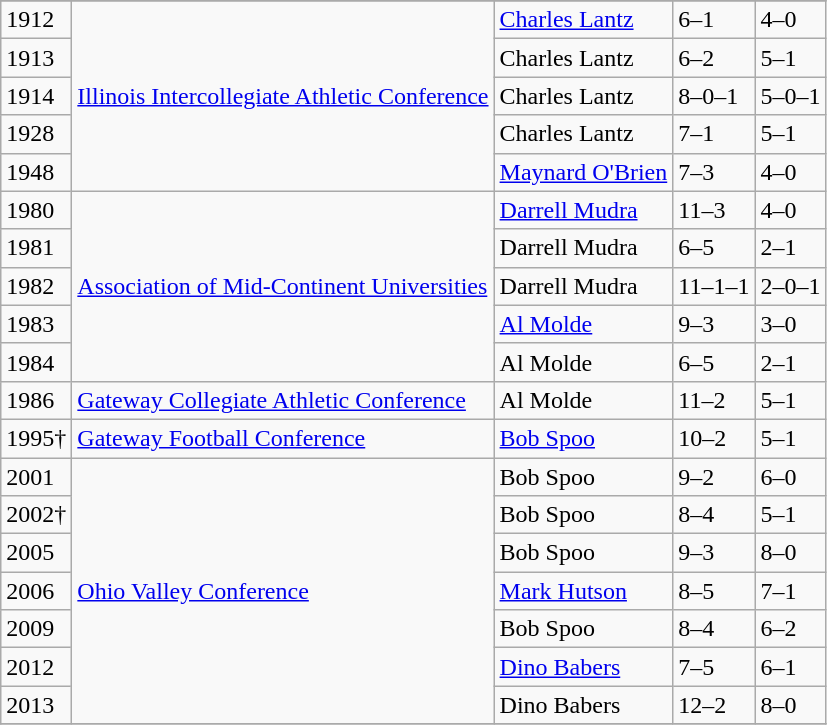<table class="wikitable">
<tr>
</tr>
<tr>
<td>1912</td>
<td rowspan="5"><a href='#'>Illinois Intercollegiate Athletic Conference</a></td>
<td><a href='#'>Charles Lantz</a></td>
<td>6–1</td>
<td>4–0</td>
</tr>
<tr>
<td>1913</td>
<td>Charles Lantz</td>
<td>6–2</td>
<td>5–1</td>
</tr>
<tr>
<td>1914</td>
<td>Charles Lantz</td>
<td>8–0–1</td>
<td>5–0–1</td>
</tr>
<tr>
<td>1928</td>
<td>Charles Lantz</td>
<td>7–1</td>
<td>5–1</td>
</tr>
<tr>
<td>1948</td>
<td><a href='#'>Maynard O'Brien</a></td>
<td>7–3</td>
<td>4–0</td>
</tr>
<tr>
<td>1980</td>
<td rowspan="5"><a href='#'>Association of Mid-Continent Universities</a></td>
<td><a href='#'>Darrell Mudra</a></td>
<td>11–3</td>
<td>4–0</td>
</tr>
<tr>
<td>1981</td>
<td>Darrell Mudra</td>
<td>6–5</td>
<td>2–1</td>
</tr>
<tr>
<td>1982</td>
<td>Darrell Mudra</td>
<td>11–1–1</td>
<td>2–0–1</td>
</tr>
<tr>
<td>1983</td>
<td><a href='#'>Al Molde</a></td>
<td>9–3</td>
<td>3–0</td>
</tr>
<tr>
<td>1984</td>
<td>Al Molde</td>
<td>6–5</td>
<td>2–1</td>
</tr>
<tr>
<td>1986</td>
<td><a href='#'>Gateway Collegiate Athletic Conference</a></td>
<td>Al Molde</td>
<td>11–2</td>
<td>5–1</td>
</tr>
<tr>
<td>1995†</td>
<td><a href='#'>Gateway Football Conference</a></td>
<td><a href='#'>Bob Spoo</a></td>
<td>10–2</td>
<td>5–1</td>
</tr>
<tr>
<td>2001</td>
<td rowspan="7"><a href='#'>Ohio Valley Conference</a></td>
<td>Bob Spoo</td>
<td>9–2</td>
<td>6–0</td>
</tr>
<tr>
<td>2002†</td>
<td>Bob Spoo</td>
<td>8–4</td>
<td>5–1</td>
</tr>
<tr>
<td>2005</td>
<td>Bob Spoo</td>
<td>9–3</td>
<td>8–0</td>
</tr>
<tr>
<td>2006</td>
<td><a href='#'>Mark Hutson</a></td>
<td>8–5</td>
<td>7–1</td>
</tr>
<tr>
<td>2009</td>
<td>Bob Spoo</td>
<td>8–4</td>
<td>6–2</td>
</tr>
<tr>
<td>2012</td>
<td><a href='#'>Dino Babers</a></td>
<td>7–5</td>
<td>6–1</td>
</tr>
<tr>
<td>2013</td>
<td>Dino Babers</td>
<td>12–2</td>
<td>8–0</td>
</tr>
<tr>
</tr>
</table>
